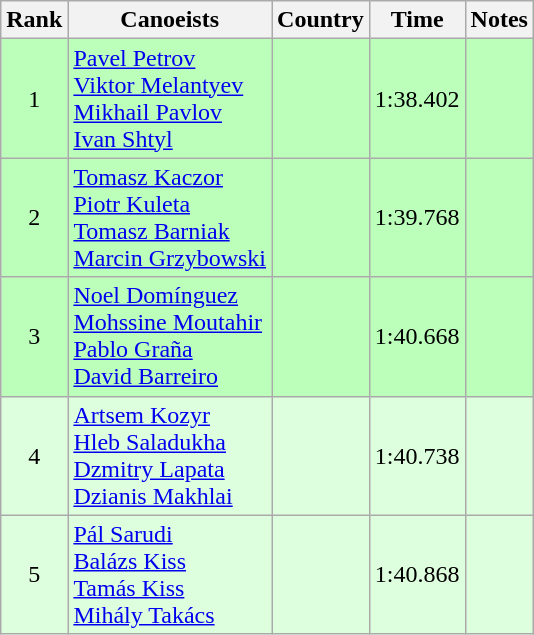<table class="wikitable" style="text-align:center">
<tr>
<th>Rank</th>
<th>Canoeists</th>
<th>Country</th>
<th>Time</th>
<th>Notes</th>
</tr>
<tr bgcolor=bbffbb>
<td>1</td>
<td align="left"><a href='#'>Pavel Petrov</a><br><a href='#'>Viktor Melantyev</a><br><a href='#'>Mikhail Pavlov</a><br><a href='#'>Ivan Shtyl</a></td>
<td align="left"></td>
<td>1:38.402</td>
<td></td>
</tr>
<tr bgcolor=bbffbb>
<td>2</td>
<td align="left"><a href='#'>Tomasz Kaczor</a><br><a href='#'>Piotr Kuleta</a><br><a href='#'>Tomasz Barniak</a><br><a href='#'>Marcin Grzybowski</a></td>
<td align="left"></td>
<td>1:39.768</td>
<td></td>
</tr>
<tr bgcolor=bbffbb>
<td>3</td>
<td align="left"><a href='#'>Noel Domínguez</a><br><a href='#'>Mohssine Moutahir</a><br><a href='#'>Pablo Graña</a><br><a href='#'>David Barreiro</a></td>
<td align="left"></td>
<td>1:40.668</td>
<td></td>
</tr>
<tr bgcolor=ddffdd>
<td>4</td>
<td align="left"><a href='#'>Artsem Kozyr</a><br><a href='#'>Hleb Saladukha</a><br><a href='#'>Dzmitry Lapata</a><br><a href='#'>Dzianis Makhlai</a></td>
<td align="left"></td>
<td>1:40.738</td>
<td></td>
</tr>
<tr bgcolor=ddffdd>
<td>5</td>
<td align="left"><a href='#'>Pál Sarudi</a><br><a href='#'>Balázs Kiss</a><br><a href='#'>Tamás Kiss</a><br><a href='#'>Mihály Takács</a></td>
<td align="left"></td>
<td>1:40.868</td>
<td></td>
</tr>
</table>
